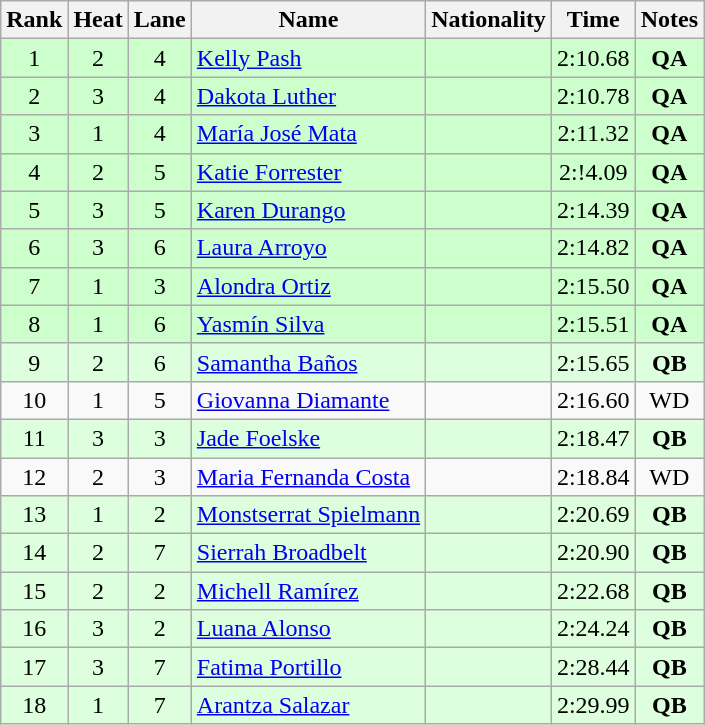<table class="wikitable sortable" style="text-align:center">
<tr>
<th>Rank</th>
<th>Heat</th>
<th>Lane</th>
<th>Name</th>
<th>Nationality</th>
<th>Time</th>
<th>Notes</th>
</tr>
<tr bgcolor="ccffcc">
<td>1</td>
<td>2</td>
<td>4</td>
<td align="left"><a href='#'>Kelly Pash</a></td>
<td align="left"></td>
<td>2:10.68</td>
<td><strong>QA</strong></td>
</tr>
<tr bgcolor="ccffcc">
<td>2</td>
<td>3</td>
<td>4</td>
<td align="left"><a href='#'>Dakota Luther</a></td>
<td align="left"></td>
<td>2:10.78</td>
<td><strong>QA</strong></td>
</tr>
<tr bgcolor="ccffcc">
<td>3</td>
<td>1</td>
<td>4</td>
<td align="left"><a href='#'>María José Mata</a></td>
<td align="left"></td>
<td>2:11.32</td>
<td><strong>QA</strong></td>
</tr>
<tr bgcolor="ccffcc">
<td>4</td>
<td>2</td>
<td>5</td>
<td align="left"><a href='#'>Katie Forrester</a></td>
<td align="left"></td>
<td>2:!4.09</td>
<td><strong>QA</strong></td>
</tr>
<tr bgcolor="ccffcc">
<td>5</td>
<td>3</td>
<td>5</td>
<td align="left"><a href='#'>Karen Durango</a></td>
<td align="left"></td>
<td>2:14.39</td>
<td><strong>QA</strong></td>
</tr>
<tr bgcolor="ccffcc">
<td>6</td>
<td>3</td>
<td>6</td>
<td align="left"><a href='#'>Laura Arroyo</a></td>
<td align="left"></td>
<td>2:14.82</td>
<td><strong>QA</strong></td>
</tr>
<tr bgcolor="ccffcc">
<td>7</td>
<td>1</td>
<td>3</td>
<td align="left"><a href='#'>Alondra Ortiz</a></td>
<td align="left"></td>
<td>2:15.50</td>
<td><strong>QA</strong></td>
</tr>
<tr bgcolor="ccffcc">
<td>8</td>
<td>1</td>
<td>6</td>
<td align="left"><a href='#'>Yasmín Silva</a></td>
<td align="left"></td>
<td>2:15.51</td>
<td><strong>QA</strong></td>
</tr>
<tr bgcolor="ddffdd">
<td>9</td>
<td>2</td>
<td>6</td>
<td align="left"><a href='#'>Samantha Baños</a></td>
<td align="left"></td>
<td>2:15.65</td>
<td><strong>QB</strong></td>
</tr>
<tr>
<td>10</td>
<td>1</td>
<td>5</td>
<td align="left"><a href='#'>Giovanna Diamante</a></td>
<td align="left"></td>
<td>2:16.60</td>
<td>WD</td>
</tr>
<tr bgcolor="ddffdd">
<td>11</td>
<td>3</td>
<td>3</td>
<td align="left"><a href='#'>Jade Foelske</a></td>
<td align="left"></td>
<td>2:18.47</td>
<td><strong>QB</strong></td>
</tr>
<tr>
<td>12</td>
<td>2</td>
<td>3</td>
<td align="left"><a href='#'>Maria Fernanda Costa</a></td>
<td align="left"></td>
<td>2:18.84</td>
<td>WD</td>
</tr>
<tr bgcolor="ddffdd">
<td>13</td>
<td>1</td>
<td>2</td>
<td align="left"><a href='#'>Monstserrat Spielmann</a></td>
<td align="left"></td>
<td>2:20.69</td>
<td><strong>QB</strong></td>
</tr>
<tr bgcolor="ddffdd">
<td>14</td>
<td>2</td>
<td>7</td>
<td align="left"><a href='#'>Sierrah Broadbelt</a></td>
<td align="left"></td>
<td>2:20.90</td>
<td><strong>QB</strong></td>
</tr>
<tr bgcolor="ddffdd">
<td>15</td>
<td>2</td>
<td>2</td>
<td align="left"><a href='#'>Michell Ramírez</a></td>
<td align="left"></td>
<td>2:22.68</td>
<td><strong>QB</strong></td>
</tr>
<tr bgcolor="ddffdd">
<td>16</td>
<td>3</td>
<td>2</td>
<td align="left"><a href='#'>Luana Alonso</a></td>
<td align="left"></td>
<td>2:24.24</td>
<td><strong>QB</strong></td>
</tr>
<tr bgcolor="ddffdd">
<td>17</td>
<td>3</td>
<td>7</td>
<td align="left"><a href='#'>Fatima Portillo</a></td>
<td align="left"></td>
<td>2:28.44</td>
<td><strong>QB</strong></td>
</tr>
<tr bgcolor="ddffdd">
<td>18</td>
<td>1</td>
<td>7</td>
<td align="left"><a href='#'>Arantza Salazar</a></td>
<td align="left"></td>
<td>2:29.99</td>
<td><strong>QB</strong></td>
</tr>
</table>
